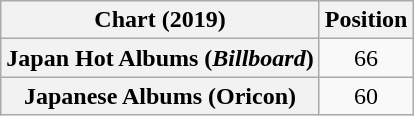<table class="wikitable sortable plainrowheaders" style="text-align:center;">
<tr>
<th>Chart (2019)</th>
<th>Position</th>
</tr>
<tr>
<th scope="row">Japan Hot Albums (<em>Billboard</em>)</th>
<td>66</td>
</tr>
<tr>
<th scope="row">Japanese Albums (Oricon)</th>
<td>60</td>
</tr>
</table>
